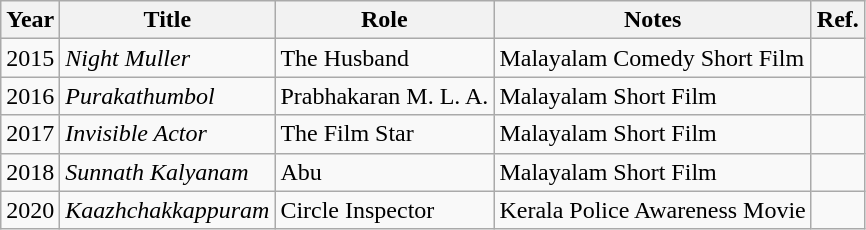<table class="wikitable">
<tr>
<th>Year</th>
<th>Title</th>
<th>Role</th>
<th>Notes</th>
<th>Ref.</th>
</tr>
<tr>
<td>2015</td>
<td><em>Night Muller</em></td>
<td>The Husband</td>
<td>Malayalam Comedy Short Film</td>
<td></td>
</tr>
<tr>
<td>2016</td>
<td><em>Purakathumbol</em></td>
<td>Prabhakaran M. L. A.</td>
<td>Malayalam Short Film</td>
<td></td>
</tr>
<tr>
<td>2017</td>
<td><em>Invisible Actor</em></td>
<td>The Film Star</td>
<td>Malayalam Short Film</td>
<td></td>
</tr>
<tr>
<td>2018</td>
<td><em>Sunnath Kalyanam</em></td>
<td>Abu</td>
<td>Malayalam Short Film</td>
<td></td>
</tr>
<tr>
<td>2020</td>
<td><em>Kaazhchakkappuram</em></td>
<td>Circle Inspector</td>
<td>Kerala Police Awareness Movie</td>
<td></td>
</tr>
</table>
